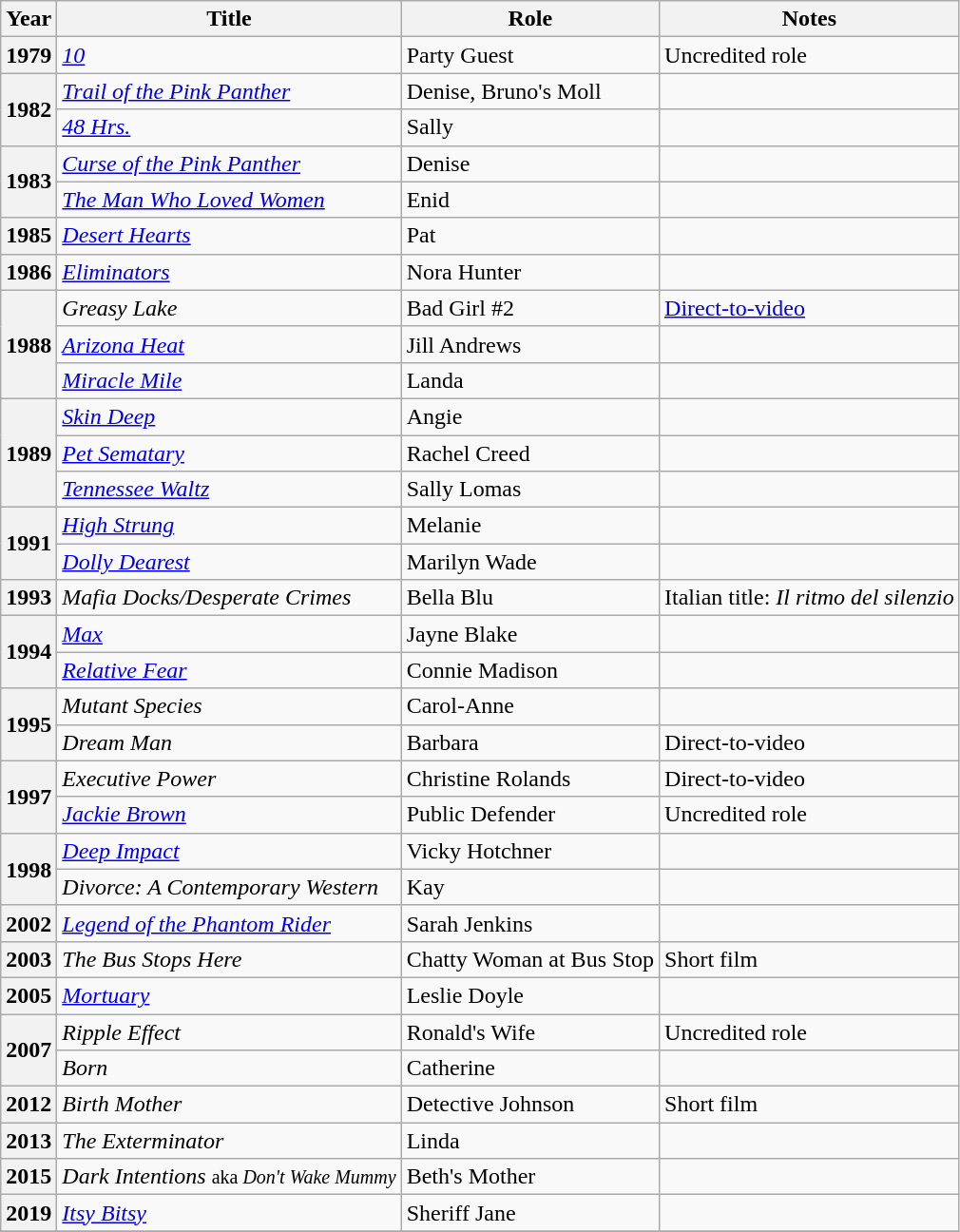<table class="wikitable plainrowheaders sortable">
<tr>
<th scope="col">Year</th>
<th scope="col">Title</th>
<th scope="col">Role</th>
<th scope="col" class="unsortable">Notes</th>
</tr>
<tr>
<th scope="row">1979</th>
<td><em><a href='#'>10</a></em></td>
<td>Party Guest</td>
<td>Uncredited role</td>
</tr>
<tr>
<th scope="row" rowspan="2">1982</th>
<td><em><a href='#'>Trail of the Pink Panther</a></em></td>
<td>Denise, Bruno's Moll</td>
<td></td>
</tr>
<tr>
<td><em><a href='#'>48 Hrs.</a></em></td>
<td>Sally</td>
<td></td>
</tr>
<tr>
<th scope="row" rowspan="2">1983</th>
<td><em><a href='#'>Curse of the Pink Panther</a></em></td>
<td>Denise</td>
<td></td>
</tr>
<tr>
<td><em><a href='#'>The Man Who Loved Women</a></em></td>
<td>Enid</td>
<td></td>
</tr>
<tr>
<th scope="row">1985</th>
<td><em><a href='#'>Desert Hearts</a></em></td>
<td>Pat</td>
<td></td>
</tr>
<tr>
<th scope="row">1986</th>
<td><em><a href='#'>Eliminators</a></em></td>
<td>Nora Hunter</td>
<td></td>
</tr>
<tr>
<th scope="row" rowspan="3">1988</th>
<td><em>Greasy Lake</em></td>
<td>Bad Girl #2</td>
<td><a href='#'>Direct-to-video</a></td>
</tr>
<tr>
<td><em><a href='#'>Arizona Heat</a></em></td>
<td>Jill Andrews</td>
<td></td>
</tr>
<tr>
<td><em><a href='#'>Miracle Mile</a></em></td>
<td>Landa</td>
<td></td>
</tr>
<tr>
<th scope="row" rowspan="3">1989</th>
<td><em><a href='#'>Skin Deep</a></em></td>
<td>Angie</td>
<td></td>
</tr>
<tr>
<td><em><a href='#'>Pet Sematary</a></em></td>
<td>Rachel Creed</td>
<td></td>
</tr>
<tr>
<td><em><a href='#'>Tennessee Waltz</a></em></td>
<td>Sally Lomas</td>
<td></td>
</tr>
<tr>
<th scope="row" rowspan="2">1991</th>
<td><em><a href='#'>High Strung</a></em></td>
<td>Melanie</td>
<td></td>
</tr>
<tr>
<td><em><a href='#'>Dolly Dearest</a></em></td>
<td>Marilyn Wade</td>
<td></td>
</tr>
<tr>
<th scope="row">1993</th>
<td><em>Mafia Docks/Desperate Crimes</em></td>
<td>Bella Blu</td>
<td>Italian title: <em>Il ritmo del silenzio</em></td>
</tr>
<tr>
<th scope="row" rowspan="2">1994</th>
<td><em><a href='#'>Max</a></em></td>
<td>Jayne Blake</td>
<td></td>
</tr>
<tr>
<td><em><a href='#'>Relative Fear</a></em></td>
<td>Connie Madison</td>
<td></td>
</tr>
<tr>
<th scope="row" rowspan="2">1995</th>
<td><em>Mutant Species</em></td>
<td>Carol-Anne</td>
<td></td>
</tr>
<tr>
<td><em>Dream Man</em></td>
<td>Barbara</td>
<td>Direct-to-video</td>
</tr>
<tr>
<th scope="row" rowspan="2">1997</th>
<td><em>Executive Power</em></td>
<td>Christine Rolands</td>
<td>Direct-to-video</td>
</tr>
<tr>
<td><em><a href='#'>Jackie Brown</a></em></td>
<td>Public Defender</td>
<td>Uncredited role</td>
</tr>
<tr>
<th scope="row" rowspan="2">1998</th>
<td><em><a href='#'>Deep Impact</a></em></td>
<td>Vicky Hotchner</td>
<td></td>
</tr>
<tr>
<td><em>Divorce: A Contemporary Western</em></td>
<td>Kay</td>
<td></td>
</tr>
<tr>
<th scope="row">2002</th>
<td><em><a href='#'>Legend of the Phantom Rider</a></em></td>
<td>Sarah Jenkins</td>
<td></td>
</tr>
<tr>
<th scope="row">2003</th>
<td><em>The Bus Stops Here</em></td>
<td>Chatty Woman at Bus Stop</td>
<td>Short film</td>
</tr>
<tr>
<th scope="row">2005</th>
<td><em><a href='#'>Mortuary</a></em></td>
<td>Leslie Doyle</td>
<td></td>
</tr>
<tr>
<th scope="row" rowspan="2">2007</th>
<td><em>Ripple Effect</em></td>
<td>Ronald's Wife</td>
<td>Uncredited role</td>
</tr>
<tr>
<td><em>Born</em></td>
<td>Catherine</td>
<td></td>
</tr>
<tr>
<th scope="row">2012</th>
<td><em>Birth Mother</em></td>
<td>Detective Johnson</td>
<td>Short film</td>
</tr>
<tr>
<th scope="row">2013</th>
<td><em>The Exterminator</em></td>
<td>Linda</td>
<td></td>
</tr>
<tr>
<th scope="row">2015</th>
<td><em>Dark Intentions</em> <small>aka <em>Don't Wake Mummy</em></small></td>
<td>Beth's Mother</td>
<td></td>
</tr>
<tr>
<th scope="row">2019</th>
<td><em><a href='#'>Itsy Bitsy</a></em></td>
<td>Sheriff Jane</td>
<td></td>
</tr>
<tr>
</tr>
</table>
